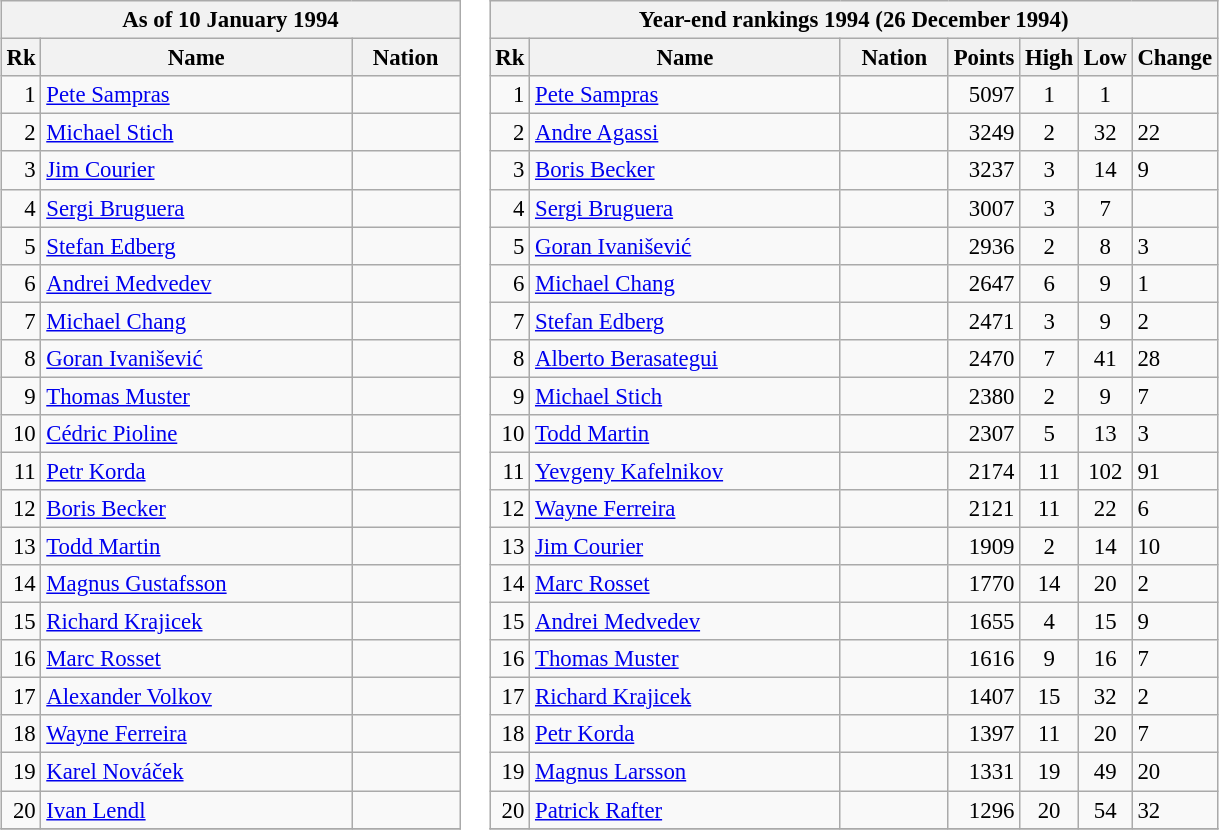<table>
<tr valign="top">
<td><br><table class="wikitable" style="font-size:95%">
<tr>
<th colspan="3">As of 10 January 1994</th>
</tr>
<tr>
<th>Rk</th>
<th width="200">Name</th>
<th width="65">Nation</th>
</tr>
<tr>
<td align="right">1</td>
<td><a href='#'>Pete Sampras</a></td>
<td></td>
</tr>
<tr>
<td align="right">2</td>
<td><a href='#'>Michael Stich</a></td>
<td></td>
</tr>
<tr>
<td align="right">3</td>
<td><a href='#'>Jim Courier</a></td>
<td></td>
</tr>
<tr>
<td align="right">4</td>
<td><a href='#'>Sergi Bruguera</a></td>
<td></td>
</tr>
<tr>
<td align="right">5</td>
<td><a href='#'>Stefan Edberg</a></td>
<td></td>
</tr>
<tr>
<td align="right">6</td>
<td><a href='#'>Andrei Medvedev</a></td>
<td></td>
</tr>
<tr>
<td align="right">7</td>
<td><a href='#'>Michael Chang</a></td>
<td></td>
</tr>
<tr>
<td align="right">8</td>
<td><a href='#'>Goran Ivanišević</a></td>
<td></td>
</tr>
<tr>
<td align="right">9</td>
<td><a href='#'>Thomas Muster</a></td>
<td></td>
</tr>
<tr>
<td align="right">10</td>
<td><a href='#'>Cédric Pioline</a></td>
<td></td>
</tr>
<tr>
<td align="right">11</td>
<td><a href='#'>Petr Korda</a></td>
<td></td>
</tr>
<tr>
<td align="right">12</td>
<td><a href='#'>Boris Becker</a></td>
<td></td>
</tr>
<tr>
<td align="right">13</td>
<td><a href='#'>Todd Martin</a></td>
<td></td>
</tr>
<tr>
<td align="right">14</td>
<td><a href='#'>Magnus Gustafsson</a></td>
<td></td>
</tr>
<tr>
<td align="right">15</td>
<td><a href='#'>Richard Krajicek</a></td>
<td></td>
</tr>
<tr>
<td align="right">16</td>
<td><a href='#'>Marc Rosset</a></td>
<td></td>
</tr>
<tr>
<td align="right">17</td>
<td><a href='#'>Alexander Volkov</a></td>
<td></td>
</tr>
<tr>
<td align="right">18</td>
<td><a href='#'>Wayne Ferreira</a></td>
<td></td>
</tr>
<tr>
<td align="right">19</td>
<td><a href='#'>Karel Nováček</a></td>
<td></td>
</tr>
<tr>
<td align="right">20</td>
<td><a href='#'>Ivan Lendl</a></td>
<td></td>
</tr>
<tr>
</tr>
</table>
</td>
<td><br><table class="wikitable" style="font-size:95%">
<tr>
<th colspan="7">Year-end rankings 1994 (26 December 1994)</th>
</tr>
<tr valign="top">
<th>Rk</th>
<th width="200">Name</th>
<th width="65">Nation</th>
<th>Points</th>
<th>High</th>
<th>Low</th>
<th>Change</th>
</tr>
<tr>
<td align="right">1</td>
<td><a href='#'>Pete Sampras</a></td>
<td></td>
<td align="right">5097</td>
<td align="center">1</td>
<td align="center">1</td>
<td align="left"></td>
</tr>
<tr>
<td align="right">2</td>
<td><a href='#'>Andre Agassi</a></td>
<td></td>
<td align="right">3249</td>
<td align="center">2</td>
<td align="center">32</td>
<td align="left"> 22</td>
</tr>
<tr>
<td align="right">3</td>
<td><a href='#'>Boris Becker</a></td>
<td></td>
<td align="right">3237</td>
<td align="center">3</td>
<td align="center">14</td>
<td align="left"> 9</td>
</tr>
<tr>
<td align="right">4</td>
<td><a href='#'>Sergi Bruguera</a></td>
<td></td>
<td align="right">3007</td>
<td align="center">3</td>
<td align="center">7</td>
<td align="left"></td>
</tr>
<tr>
<td align="right">5</td>
<td><a href='#'>Goran Ivanišević</a></td>
<td></td>
<td align="right">2936</td>
<td align="center">2</td>
<td align="center">8</td>
<td align="left"> 3</td>
</tr>
<tr>
<td align="right">6</td>
<td><a href='#'>Michael Chang</a></td>
<td></td>
<td align="right">2647</td>
<td align="center">6</td>
<td align="center">9</td>
<td align="left"> 1</td>
</tr>
<tr>
<td align="right">7</td>
<td><a href='#'>Stefan Edberg</a></td>
<td></td>
<td align="right">2471</td>
<td align="center">3</td>
<td align="center">9</td>
<td align="left"> 2</td>
</tr>
<tr>
<td align="right">8</td>
<td><a href='#'>Alberto Berasategui</a></td>
<td></td>
<td align="right">2470</td>
<td align="center">7</td>
<td align="center">41</td>
<td align="left"> 28</td>
</tr>
<tr>
<td align="right">9</td>
<td><a href='#'>Michael Stich</a></td>
<td></td>
<td align="right">2380</td>
<td align="center">2</td>
<td align="center">9</td>
<td align="left"> 7</td>
</tr>
<tr>
<td align="right">10</td>
<td><a href='#'>Todd Martin</a></td>
<td></td>
<td align="right">2307</td>
<td align="center">5</td>
<td align="center">13</td>
<td align="left"> 3</td>
</tr>
<tr>
<td align="right">11</td>
<td><a href='#'>Yevgeny Kafelnikov</a></td>
<td></td>
<td align="right">2174</td>
<td align="center">11</td>
<td align="center">102</td>
<td align="left"> 91</td>
</tr>
<tr>
<td align="right">12</td>
<td><a href='#'>Wayne Ferreira</a></td>
<td></td>
<td align="right">2121</td>
<td align="center">11</td>
<td align="center">22</td>
<td align="left"> 6</td>
</tr>
<tr>
<td align="right">13</td>
<td><a href='#'>Jim Courier</a></td>
<td></td>
<td align="right">1909</td>
<td align="center">2</td>
<td align="center">14</td>
<td align="left"> 10</td>
</tr>
<tr>
<td align="right">14</td>
<td><a href='#'>Marc Rosset</a></td>
<td></td>
<td align="right">1770</td>
<td align="center">14</td>
<td align="center">20</td>
<td align="left"> 2</td>
</tr>
<tr>
<td align="right">15</td>
<td><a href='#'>Andrei Medvedev</a></td>
<td></td>
<td align="right">1655</td>
<td align="center">4</td>
<td align="center">15</td>
<td align="left"> 9</td>
</tr>
<tr>
<td align="right">16</td>
<td><a href='#'>Thomas Muster</a></td>
<td></td>
<td align="right">1616</td>
<td align="center">9</td>
<td align="center">16</td>
<td align="left"> 7</td>
</tr>
<tr>
<td align="right">17</td>
<td><a href='#'>Richard Krajicek</a></td>
<td></td>
<td align="right">1407</td>
<td align="center">15</td>
<td align="center">32</td>
<td align="left"> 2</td>
</tr>
<tr>
<td align="right">18</td>
<td><a href='#'>Petr Korda</a></td>
<td></td>
<td align="right">1397</td>
<td align="center">11</td>
<td align="center">20</td>
<td align="left"> 7</td>
</tr>
<tr>
<td align="right">19</td>
<td><a href='#'>Magnus Larsson</a></td>
<td></td>
<td align="right">1331</td>
<td align="center">19</td>
<td align="center">49</td>
<td align="left"> 20</td>
</tr>
<tr>
<td align="right">20</td>
<td><a href='#'>Patrick Rafter</a></td>
<td></td>
<td align="right">1296</td>
<td align="center">20</td>
<td align="center">54</td>
<td align="left"> 32</td>
</tr>
<tr>
</tr>
</table>
</td>
</tr>
<tr>
</tr>
</table>
